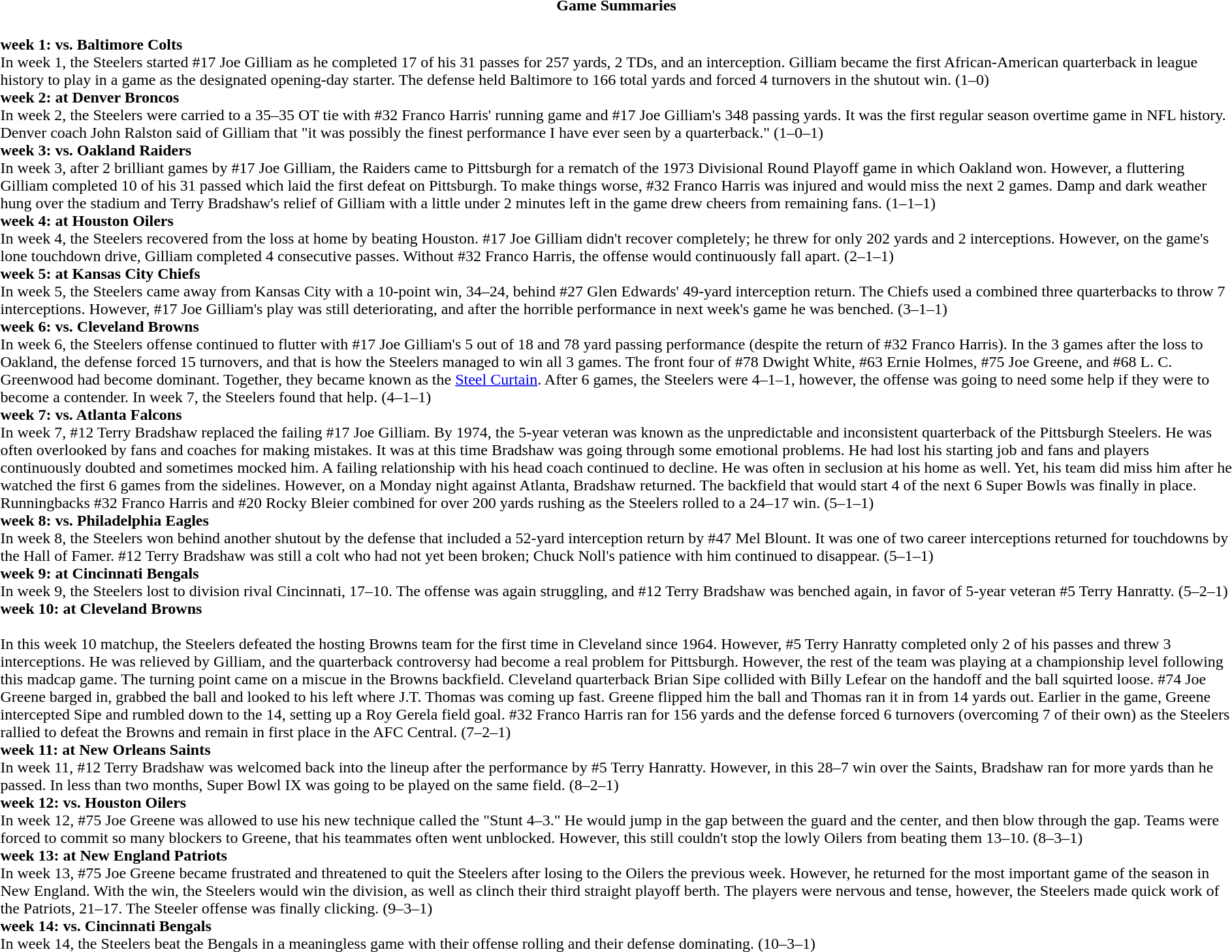<table class="toccolours collapsible collapsed" style="width:100%; background:inherit">
<tr>
<th>Game Summaries</th>
</tr>
<tr>
<td><br><strong>week 1: vs. Baltimore Colts</strong><br>
In week 1, the Steelers started #17 Joe Gilliam as he completed 17 of his 31 passes for 257 yards, 2 TDs, and an interception. Gilliam became the first African-American quarterback in league history to play in a game as the designated opening-day starter. The defense held Baltimore to 166 total yards and forced 4 turnovers in the shutout win. (1–0)<br><strong>week 2: at Denver Broncos</strong><br>
In week 2, the Steelers were carried to a 35–35 OT tie with #32 Franco Harris' running game and #17 Joe Gilliam's 348 passing yards. It was the first regular season overtime game in NFL history. Denver coach John Ralston said of Gilliam that "it was possibly the finest performance I have ever seen by a quarterback." (1–0–1)<br><strong>week 3: vs. Oakland Raiders</strong><br>
In week 3, after 2 brilliant games by #17 Joe Gilliam, the Raiders came to Pittsburgh for a rematch of the 1973 Divisional Round Playoff game in which Oakland won. However, a fluttering Gilliam completed 10 of his 31 passed which laid the first defeat on Pittsburgh. To make things worse, #32 Franco Harris was injured and would miss the next 2 games. Damp and dark weather hung over the stadium and Terry Bradshaw's relief of Gilliam with a little under 2 minutes left in the game drew cheers from remaining fans. (1–1–1)<br><strong>week 4: at Houston Oilers</strong><br>
In week 4, the Steelers recovered from the loss at home by beating Houston. #17 Joe Gilliam didn't recover completely; he threw for only 202 yards and 2 interceptions. However, on the game's lone touchdown drive, Gilliam completed 4 consecutive passes. Without #32 Franco Harris, the offense would continuously fall apart. (2–1–1)<br><strong>week 5: at Kansas City Chiefs</strong><br>
In week 5, the Steelers came away from Kansas City with a 10-point win, 34–24, behind #27 Glen Edwards' 49-yard interception return. The Chiefs used a combined three quarterbacks to throw 7 interceptions. However, #17 Joe Gilliam's play was still deteriorating, and after the horrible performance in next week's game he was benched. (3–1–1)<br><strong>week 6: vs. Cleveland Browns</strong><br>
In week 6, the Steelers offense continued to flutter with #17 Joe Gilliam's 5 out of 18 and 78 yard passing performance (despite the return of #32 Franco Harris). In the 3 games after the loss to Oakland, the defense forced 15 turnovers, and that is how the Steelers managed to win all 3 games. The front four of #78 Dwight White, #63 Ernie Holmes, #75 Joe Greene, and #68 L. C. Greenwood had become dominant. Together, they became known as the <a href='#'>Steel Curtain</a>. After 6 games, the Steelers were 4–1–1, however, the offense was going to need some help if they were to become a contender. In week 7, the Steelers found that help. (4–1–1)<br><strong>week 7: vs. Atlanta Falcons</strong><br>
In week 7, #12 Terry Bradshaw replaced the failing #17 Joe Gilliam. By 1974, the 5-year veteran was known as the unpredictable and inconsistent quarterback of the Pittsburgh Steelers. He was often overlooked by fans and coaches for making mistakes. It was at this time Bradshaw was going through some emotional problems. He had lost his starting job and fans and players continuously doubted and sometimes mocked him. A failing relationship with his head coach continued to decline. He was often in seclusion at his home as well. Yet, his team did miss him after he watched the first 6 games from the sidelines. However, on a Monday night against Atlanta, Bradshaw returned. The backfield that would start 4 of the next 6 Super Bowls was finally in place. Runningbacks #32 Franco Harris and #20 Rocky Bleier combined for over 200 yards rushing as the Steelers rolled to a 24–17 win. (5–1–1)<br><strong>week 8: vs. Philadelphia Eagles</strong><br>
In week 8, the Steelers won behind another shutout by the defense that included a 52-yard interception return by #47 Mel Blount. It was one of two career interceptions returned for touchdowns by the Hall of Famer. #12 Terry Bradshaw was still a colt who had not yet been broken; Chuck Noll's patience with him continued to disappear. (5–1–1)<br><strong>week 9: at Cincinnati Bengals</strong><br>
In week 9, the Steelers lost to division rival Cincinnati, 17–10. The offense was again struggling, and #12 Terry Bradshaw was benched again, in favor of 5-year veteran #5 Terry Hanratty. (5–2–1)<br><strong>week 10: at Cleveland Browns</strong><br><br>In this week 10 matchup, the Steelers defeated the hosting Browns team for the first time in Cleveland since 1964. However, #5 Terry Hanratty completed only 2 of his passes and threw 3 interceptions. He was relieved by Gilliam, and the quarterback controversy had become a real problem for Pittsburgh. However, the rest of the team was playing at a championship level following this madcap game. The turning point came on a miscue in the Browns backfield. Cleveland quarterback Brian Sipe collided with Billy Lefear on the handoff and the ball squirted loose. #74 Joe Greene barged in, grabbed the ball and looked to his left where J.T. Thomas was coming up fast. Greene flipped him the ball and Thomas ran it in from 14 yards out. Earlier in the game, Greene intercepted Sipe and rumbled down to the 14, setting up a Roy Gerela field goal. #32 Franco Harris ran for 156 yards and the defense forced 6 turnovers (overcoming 7 of their own) as the Steelers rallied to defeat the Browns and remain in first place in the AFC Central. (7–2–1)<br><strong>week 11: at New Orleans Saints</strong><br>
In week 11, #12 Terry Bradshaw was welcomed back into the lineup after the performance by #5 Terry Hanratty. However, in this 28–7 win over the Saints, Bradshaw ran for more yards than he passed. In less than two months, Super Bowl IX was going to be played on the same field. (8–2–1)<br><strong>week 12: vs. Houston Oilers</strong><br>
In week 12, #75 Joe Greene was allowed to use his new technique called the "Stunt 4–3." He would jump in the gap between the guard and the center, and then blow through the gap. Teams were forced to commit so many blockers to Greene, that his teammates often went unblocked. However, this still couldn't stop the lowly Oilers from beating them 13–10. (8–3–1)<br><strong>week 13: at New England Patriots</strong><br>
In week 13, #75 Joe Greene became frustrated and threatened to quit the Steelers after losing to the Oilers the previous week. However, he returned for the most important game of the season in New England. With the win, the Steelers would win the division, as well as clinch their third straight playoff berth. The players were nervous and tense, however, the Steelers made quick work of the Patriots, 21–17. The Steeler offense was finally clicking. (9–3–1)<br><strong>week 14: vs. Cincinnati Bengals</strong><br>
In week 14, the Steelers beat the Bengals in a meaningless game with their offense rolling and their defense dominating. (10–3–1)</td>
</tr>
</table>
